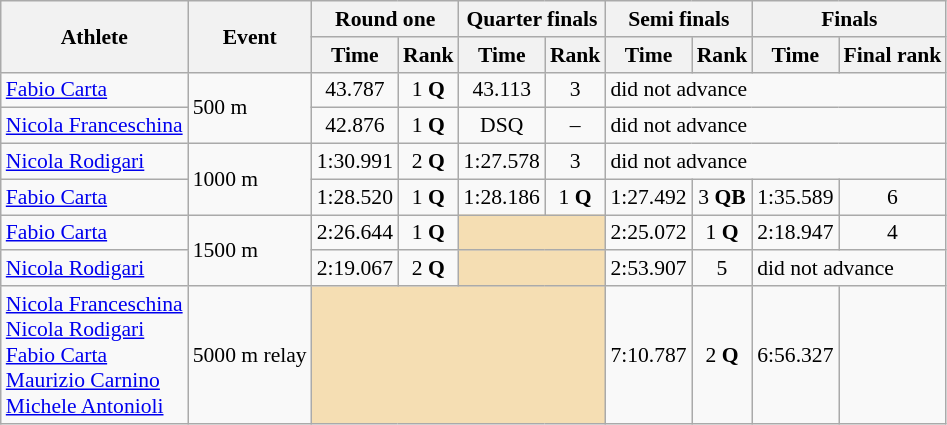<table class="wikitable" style="font-size:90%">
<tr>
<th rowspan="2">Athlete</th>
<th rowspan="2">Event</th>
<th colspan="2">Round one</th>
<th colspan="2">Quarter finals</th>
<th colspan="2">Semi finals</th>
<th colspan="2">Finals</th>
</tr>
<tr>
<th>Time</th>
<th>Rank</th>
<th>Time</th>
<th>Rank</th>
<th>Time</th>
<th>Rank</th>
<th>Time</th>
<th>Final rank</th>
</tr>
<tr>
<td><a href='#'>Fabio Carta</a></td>
<td rowspan="2">500 m</td>
<td align="center">43.787</td>
<td align="center">1 <strong>Q</strong></td>
<td align="center">43.113</td>
<td align="center">3</td>
<td colspan="4">did not advance</td>
</tr>
<tr>
<td><a href='#'>Nicola Franceschina</a></td>
<td align="center">42.876</td>
<td align="center">1 <strong>Q</strong></td>
<td align="center">DSQ</td>
<td align="center">–</td>
<td colspan="4">did not advance</td>
</tr>
<tr>
<td><a href='#'>Nicola Rodigari</a></td>
<td rowspan="2">1000 m</td>
<td align="center">1:30.991</td>
<td align="center">2 <strong>Q</strong></td>
<td align="center">1:27.578</td>
<td align="center">3</td>
<td colspan="4">did not advance</td>
</tr>
<tr>
<td><a href='#'>Fabio Carta</a></td>
<td align="center">1:28.520</td>
<td align="center">1 <strong>Q</strong></td>
<td align="center">1:28.186</td>
<td align="center">1 <strong>Q</strong></td>
<td align="center">1:27.492</td>
<td align="center">3 <strong>QB</strong></td>
<td align="center">1:35.589</td>
<td align="center">6</td>
</tr>
<tr>
<td><a href='#'>Fabio Carta</a></td>
<td rowspan="2">1500 m</td>
<td align="center">2:26.644</td>
<td align="center">1 <strong>Q</strong></td>
<td colspan="2" bgcolor="wheat"></td>
<td align="center">2:25.072</td>
<td align="center">1 <strong>Q</strong></td>
<td align="center">2:18.947</td>
<td align="center">4</td>
</tr>
<tr>
<td><a href='#'>Nicola Rodigari</a></td>
<td align="center">2:19.067</td>
<td align="center">2 <strong>Q</strong></td>
<td colspan="2" bgcolor="wheat"></td>
<td align="center">2:53.907</td>
<td align="center">5</td>
<td colspan="2">did not advance</td>
</tr>
<tr>
<td><a href='#'>Nicola Franceschina</a><br><a href='#'>Nicola Rodigari</a><br><a href='#'>Fabio Carta</a><br><a href='#'>Maurizio Carnino</a><br><a href='#'>Michele Antonioli</a></td>
<td>5000 m relay</td>
<td colspan=4 bgcolor=wheat></td>
<td align=center>7:10.787</td>
<td align=center>2 <strong>Q</strong></td>
<td align=center>6:56.327</td>
<td align=center></td>
</tr>
</table>
